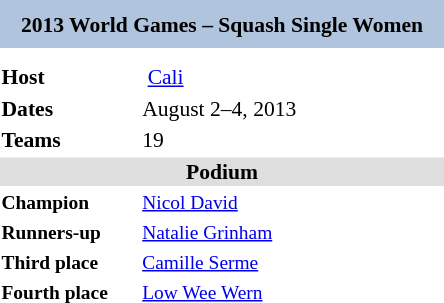<table class="toccolours" style="float: right; margin: 0 0 1em 1em; font-size: 90%;" width=300px>
<tr>
<td colspan="2" style="background: #B0C4DE; text-align: center;" height=30px><strong>2013 World Games –  Squash Single Women</strong></td>
</tr>
<tr>
<td colspan="2" style="text-align: center;"></td>
</tr>
<tr style="vertical-align:top;">
<td colspan=2></td>
</tr>
<tr style="vertical-align:top;">
<td><strong>Host</strong></td>
<td> <a href='#'>Cali</a></td>
</tr>
<tr style="vertical-align:top;">
<td><strong>Dates</strong></td>
<td>August 2–4, 2013</td>
</tr>
<tr style="vertical-align:top;">
<td width=90><strong>Teams</strong></td>
<td>19</td>
</tr>
<tr>
<td colspan="2" style="background: #dedede; text-align: center;"><strong>Podium</strong></td>
</tr>
<tr style="vertical-align:top;">
<td style=font-size:90% width=100> <strong>Champion</strong></td>
<td style=font-size:90% width=250> <a href='#'>Nicol David</a></td>
</tr>
<tr>
<td style=font-size:90% width=100> <strong>Runners-up</strong></td>
<td style=font-size:90% width=250> <a href='#'>Natalie Grinham</a></td>
</tr>
<tr>
<td style=font-size:90% width=100> <strong>Third place</strong></td>
<td style=font-size:90% width=250> <a href='#'>Camille Serme</a></td>
</tr>
<tr>
<td style=font-size:90% width=100><strong>Fourth place</strong></td>
<td style=font-size:90% width=250> <a href='#'>Low Wee Wern</a></td>
</tr>
</table>
